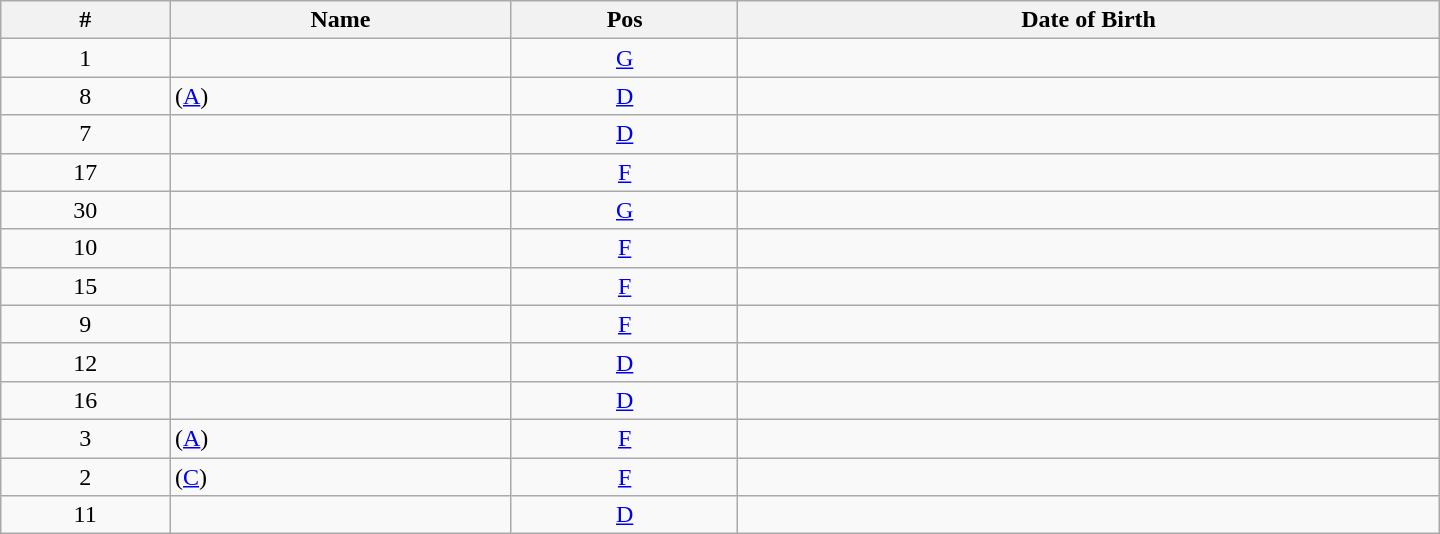<table class="wikitable sortable" style=width:60em>
<tr>
<th>#</th>
<th>Name</th>
<th>Pos</th>
<th>Date of Birth</th>
</tr>
<tr>
<td align="center">1</td>
<td></td>
<td align="center"><a href='#'>G</a></td>
<td></td>
</tr>
<tr>
<td align="center">8</td>
<td> (<a href='#'>A</a>)</td>
<td align="center"><a href='#'>D</a></td>
<td></td>
</tr>
<tr>
<td align="center">7</td>
<td></td>
<td align="center"><a href='#'>D</a></td>
<td></td>
</tr>
<tr>
<td align="center">17</td>
<td></td>
<td align="center"><a href='#'>F</a></td>
<td></td>
</tr>
<tr>
<td align="center">30</td>
<td></td>
<td align="center"><a href='#'>G</a></td>
<td></td>
</tr>
<tr>
<td align="center">10</td>
<td></td>
<td align="center"><a href='#'>F</a></td>
<td></td>
</tr>
<tr>
<td align="center">15</td>
<td></td>
<td align="center"><a href='#'>F</a></td>
<td></td>
</tr>
<tr>
<td align="center">9</td>
<td></td>
<td align="center"><a href='#'>F</a></td>
<td></td>
</tr>
<tr>
<td align="center">12</td>
<td></td>
<td align="center"><a href='#'>D</a></td>
<td></td>
</tr>
<tr>
<td align="center">16</td>
<td></td>
<td align="center"><a href='#'>D</a></td>
<td></td>
</tr>
<tr>
<td align="center">3</td>
<td> (<a href='#'>A</a>)</td>
<td align="center"><a href='#'>F</a></td>
<td></td>
</tr>
<tr>
<td align="center">2</td>
<td> (<a href='#'>C</a>)</td>
<td align="center"><a href='#'>F</a></td>
<td></td>
</tr>
<tr>
<td align="center">11</td>
<td></td>
<td align="center"><a href='#'>D</a></td>
<td></td>
</tr>
</table>
